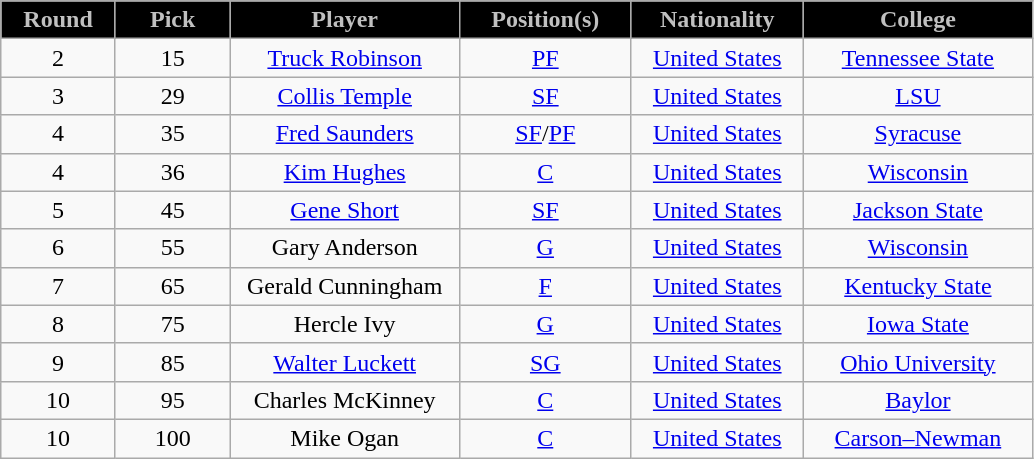<table class="wikitable sortable sortable">
<tr>
<th style="background:#000000; color:#c0c0c0" width="10%">Round</th>
<th style="background:#000000; color:#c0c0c0" width="10%">Pick</th>
<th style="background:#000000; color:#c0c0c0" width="20%">Player</th>
<th style="background:#000000; color:#c0c0c0" width="15%">Position(s)</th>
<th style="background:#000000; color:#c0c0c0" width="15%">Nationality</th>
<th style="background:#000000; color:#c0c0c0" width="20%">College</th>
</tr>
<tr style="text-align: center">
<td>2</td>
<td>15</td>
<td><a href='#'>Truck Robinson</a></td>
<td><a href='#'>PF</a></td>
<td> <a href='#'>United States</a></td>
<td><a href='#'>Tennessee State</a></td>
</tr>
<tr style="text-align: center">
<td>3</td>
<td>29</td>
<td><a href='#'>Collis Temple</a></td>
<td><a href='#'>SF</a></td>
<td> <a href='#'>United States</a></td>
<td><a href='#'>LSU</a></td>
</tr>
<tr style="text-align: center">
<td>4</td>
<td>35</td>
<td><a href='#'>Fred Saunders</a></td>
<td><a href='#'>SF</a>/<a href='#'>PF</a></td>
<td> <a href='#'>United States</a></td>
<td><a href='#'>Syracuse</a></td>
</tr>
<tr style="text-align: center">
<td>4</td>
<td>36</td>
<td><a href='#'>Kim Hughes</a></td>
<td><a href='#'>C</a></td>
<td> <a href='#'>United States</a></td>
<td><a href='#'>Wisconsin</a></td>
</tr>
<tr style="text-align: center">
<td>5</td>
<td>45</td>
<td><a href='#'>Gene Short</a></td>
<td><a href='#'>SF</a></td>
<td> <a href='#'>United States</a></td>
<td><a href='#'>Jackson State</a></td>
</tr>
<tr style="text-align: center">
<td>6</td>
<td>55</td>
<td>Gary Anderson</td>
<td><a href='#'>G</a></td>
<td> <a href='#'>United States</a></td>
<td><a href='#'>Wisconsin</a></td>
</tr>
<tr style="text-align: center">
<td>7</td>
<td>65</td>
<td>Gerald Cunningham</td>
<td><a href='#'>F</a></td>
<td> <a href='#'>United States</a></td>
<td><a href='#'>Kentucky State</a></td>
</tr>
<tr style="text-align: center">
<td>8</td>
<td>75</td>
<td>Hercle Ivy</td>
<td><a href='#'>G</a></td>
<td> <a href='#'>United States</a></td>
<td><a href='#'>Iowa State</a></td>
</tr>
<tr style="text-align: center">
<td>9</td>
<td>85</td>
<td><a href='#'>Walter Luckett</a></td>
<td><a href='#'>SG</a></td>
<td> <a href='#'>United States</a></td>
<td><a href='#'>Ohio University</a></td>
</tr>
<tr style="text-align: center">
<td>10</td>
<td>95</td>
<td>Charles McKinney</td>
<td><a href='#'>C</a></td>
<td> <a href='#'>United States</a></td>
<td><a href='#'>Baylor</a></td>
</tr>
<tr style="text-align: center">
<td>10</td>
<td>100</td>
<td>Mike Ogan</td>
<td><a href='#'>C</a></td>
<td> <a href='#'>United States</a></td>
<td><a href='#'>Carson–Newman</a></td>
</tr>
</table>
